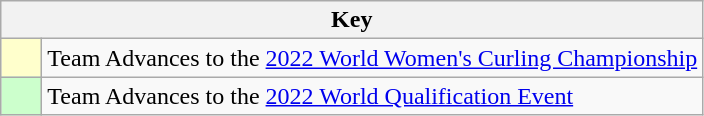<table class="wikitable" style="text-align: center;">
<tr>
<th colspan=2>Key</th>
</tr>
<tr>
<td style="background:#ffffcc; width:20px;"></td>
<td align=left>Team Advances to the <a href='#'>2022 World Women's Curling Championship</a></td>
</tr>
<tr>
<td style="background:#ccffcc; width:20px;"></td>
<td align=left>Team Advances to the <a href='#'>2022 World Qualification Event</a></td>
</tr>
</table>
